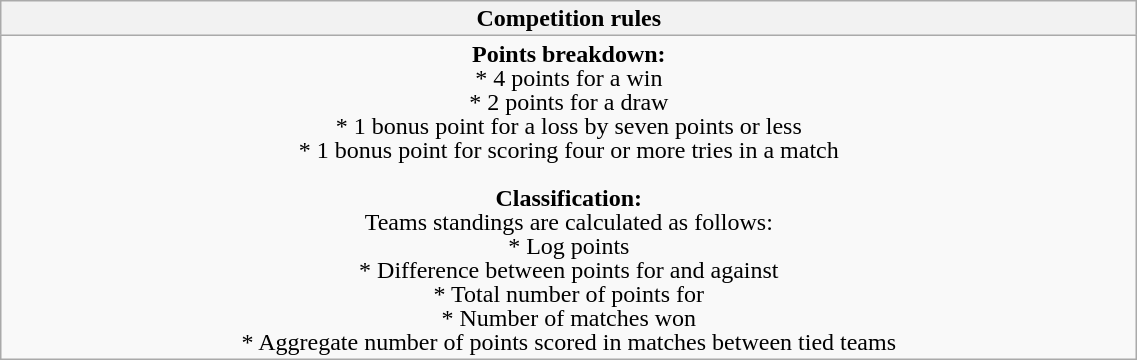<table class="wikitable collapsible collapsed" style="text-align:center; line-height:100%; font-size:100%; width:60%;">
<tr>
<th colspan="4" style="border:0px">Competition rules</th>
</tr>
<tr>
<td colspan="4"><strong>Points breakdown:</strong><br>* 4 points for a win<br>* 2 points for a draw<br>* 1 bonus point for a loss by seven points or less<br>* 1 bonus point for scoring four or more tries in a match<br><br><strong>Classification:</strong><br>Teams standings are calculated as follows:<br>* Log points<br>* Difference between points for and against<br>* Total number of points for<br>* Number of matches won<br> * Aggregate number of points scored in matches between tied teams</td>
</tr>
</table>
